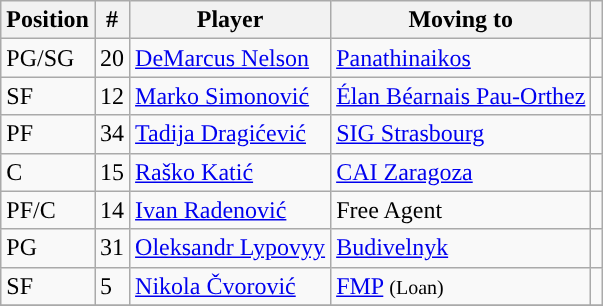<table class="wikitable sortable" style="text-align: left;">
<tr>
<th>Position</th>
<th>#</th>
<th>Player</th>
<th>Moving to</th>
<th></th>
</tr>
<tr>
<td>PG/SG</td>
<td>20</td>
<td> <a href='#'>DeMarcus Nelson</a></td>
<td> <a href='#'>Panathinaikos</a></td>
<td></td>
</tr>
<tr>
<td>SF</td>
<td>12</td>
<td> <a href='#'>Marko Simonović</a></td>
<td> <a href='#'>Élan Béarnais Pau-Orthez</a></td>
<td></td>
</tr>
<tr>
<td>PF</td>
<td>34</td>
<td> <a href='#'>Tadija Dragićević</a></td>
<td> <a href='#'>SIG Strasbourg</a></td>
<td></td>
</tr>
<tr>
<td>C</td>
<td>15</td>
<td> <a href='#'>Raško Katić</a></td>
<td> <a href='#'>CAI Zaragoza</a></td>
<td></td>
</tr>
<tr>
<td>PF/C</td>
<td>14</td>
<td> <a href='#'>Ivan Radenović</a></td>
<td> Free Agent</td>
<td></td>
</tr>
<tr>
<td>PG</td>
<td>31</td>
<td> <a href='#'>Oleksandr Lypovyy</a></td>
<td> <a href='#'>Budivelnyk</a></td>
<td></td>
</tr>
<tr>
<td>SF</td>
<td>5</td>
<td> <a href='#'>Nikola Čvorović</a></td>
<td> <a href='#'>FMP</a> <small>(Loan)</small></td>
<td></td>
</tr>
<tr>
</tr>
</table>
